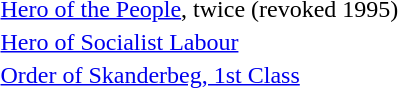<table>
<tr>
<td></td>
<td><a href='#'>Hero of the People</a>, twice (revoked 1995)</td>
</tr>
<tr>
<td></td>
<td><a href='#'>Hero of Socialist Labour</a></td>
</tr>
<tr>
<td></td>
<td><a href='#'>Order of Skanderbeg, 1st Class</a></td>
</tr>
<tr>
</tr>
</table>
